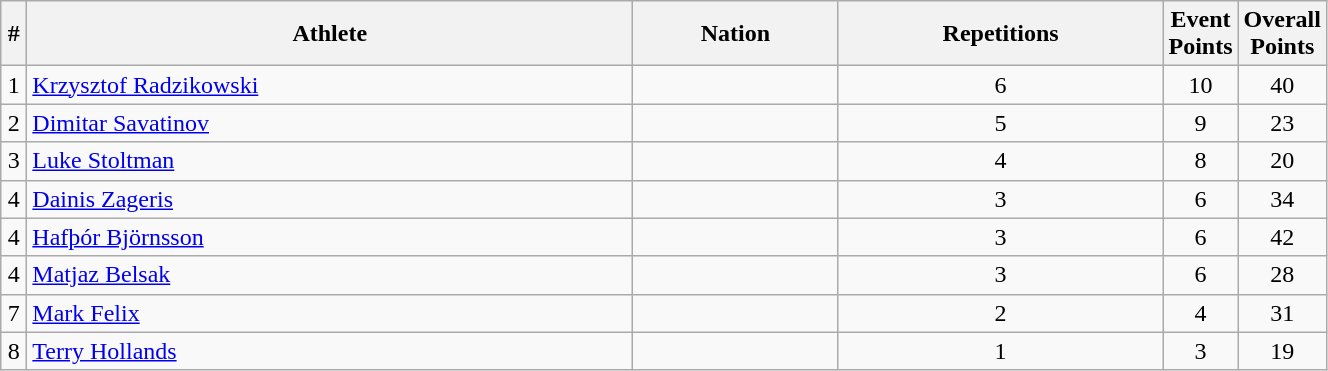<table class="wikitable sortable" style="text-align:center;width: 70%;">
<tr>
<th scope="col" style="width: 10px;">#</th>
<th scope="col">Athlete</th>
<th scope="col">Nation</th>
<th scope="col">Repetitions</th>
<th scope="col" style="width: 10px;">Event Points</th>
<th scope="col" style="width: 10px;">Overall Points</th>
</tr>
<tr>
<td>1</td>
<td align=left><a href='#'>Krzysztof Radzikowski</a></td>
<td align=left></td>
<td>6</td>
<td>10</td>
<td>40</td>
</tr>
<tr>
<td>2</td>
<td align=left><a href='#'>Dimitar Savatinov</a></td>
<td align=left></td>
<td>5</td>
<td>9</td>
<td>23</td>
</tr>
<tr>
<td>3</td>
<td align=left><a href='#'>Luke Stoltman</a></td>
<td align=left></td>
<td>4</td>
<td>8</td>
<td>20</td>
</tr>
<tr>
<td>4</td>
<td align=left><a href='#'>Dainis Zageris</a></td>
<td align=left></td>
<td>3</td>
<td>6</td>
<td>34</td>
</tr>
<tr>
<td>4</td>
<td align=left><a href='#'>Hafþór Björnsson</a></td>
<td align=left></td>
<td>3</td>
<td>6</td>
<td>42</td>
</tr>
<tr>
<td>4</td>
<td align=left><a href='#'>Matjaz Belsak</a></td>
<td align=left></td>
<td>3</td>
<td>6</td>
<td>28</td>
</tr>
<tr>
<td>7</td>
<td align=left><a href='#'>Mark Felix</a></td>
<td align=left></td>
<td>2</td>
<td>4</td>
<td>31</td>
</tr>
<tr>
<td>8</td>
<td align=left><a href='#'>Terry Hollands</a></td>
<td align=left></td>
<td>1</td>
<td>3</td>
<td>19</td>
</tr>
</table>
